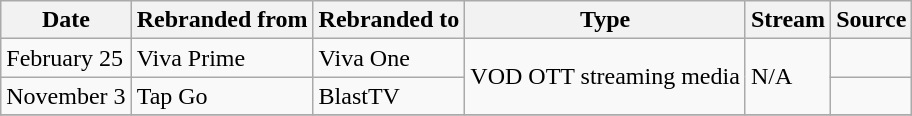<table class="wikitable">
<tr>
<th>Date</th>
<th>Rebranded from</th>
<th>Rebranded to</th>
<th>Type</th>
<th>Stream</th>
<th>Source</th>
</tr>
<tr>
<td>February 25</td>
<td>Viva Prime</td>
<td>Viva One</td>
<td rowspan="2">VOD OTT streaming media</td>
<td rowspan="2">N/A</td>
<td></td>
</tr>
<tr>
<td>November 3</td>
<td>Tap Go</td>
<td>BlastTV</td>
<td></td>
</tr>
<tr>
</tr>
</table>
